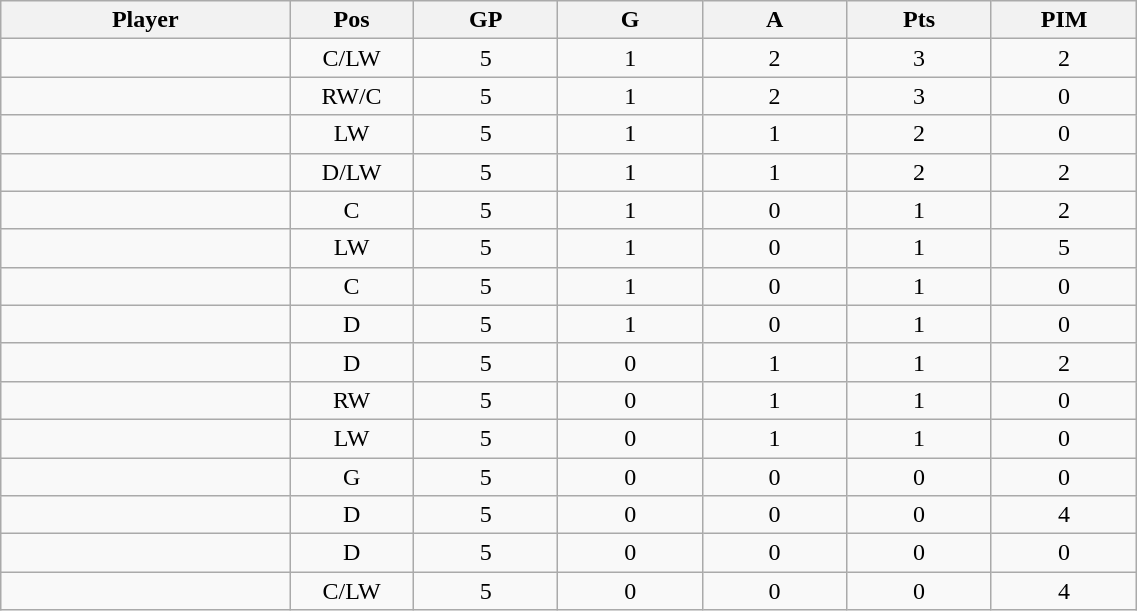<table class="wikitable sortable" width="60%">
<tr ALIGN="center">
<th bgcolor="#DDDDFF" width="10%">Player</th>
<th bgcolor="#DDDDFF" width="3%" title="Position">Pos</th>
<th bgcolor="#DDDDFF" width="5%" title="Games played">GP</th>
<th bgcolor="#DDDDFF" width="5%" title="Goals">G</th>
<th bgcolor="#DDDDFF" width="5%" title="Assists">A</th>
<th bgcolor="#DDDDFF" width="5%" title="Points">Pts</th>
<th bgcolor="#DDDDFF" width="5%" title="Penalties in Minutes">PIM</th>
</tr>
<tr align="center">
<td align="right"></td>
<td>C/LW</td>
<td>5</td>
<td>1</td>
<td>2</td>
<td>3</td>
<td>2</td>
</tr>
<tr align="center">
<td align="right"></td>
<td>RW/C</td>
<td>5</td>
<td>1</td>
<td>2</td>
<td>3</td>
<td>0</td>
</tr>
<tr align="center">
<td align="right"></td>
<td>LW</td>
<td>5</td>
<td>1</td>
<td>1</td>
<td>2</td>
<td>0</td>
</tr>
<tr align="center">
<td align="right"></td>
<td>D/LW</td>
<td>5</td>
<td>1</td>
<td>1</td>
<td>2</td>
<td>2</td>
</tr>
<tr align="center">
<td align="right"></td>
<td>C</td>
<td>5</td>
<td>1</td>
<td>0</td>
<td>1</td>
<td>2</td>
</tr>
<tr align="center">
<td align="right"></td>
<td>LW</td>
<td>5</td>
<td>1</td>
<td>0</td>
<td>1</td>
<td>5</td>
</tr>
<tr align="center">
<td align="right"></td>
<td>C</td>
<td>5</td>
<td>1</td>
<td>0</td>
<td>1</td>
<td>0</td>
</tr>
<tr align="center">
<td align="right"></td>
<td>D</td>
<td>5</td>
<td>1</td>
<td>0</td>
<td>1</td>
<td>0</td>
</tr>
<tr align="center">
<td align="right"></td>
<td>D</td>
<td>5</td>
<td>0</td>
<td>1</td>
<td>1</td>
<td>2</td>
</tr>
<tr align="center">
<td align="right"></td>
<td>RW</td>
<td>5</td>
<td>0</td>
<td>1</td>
<td>1</td>
<td>0</td>
</tr>
<tr align="center">
<td align="right"></td>
<td>LW</td>
<td>5</td>
<td>0</td>
<td>1</td>
<td>1</td>
<td>0</td>
</tr>
<tr align="center">
<td align="right"></td>
<td>G</td>
<td>5</td>
<td>0</td>
<td>0</td>
<td>0</td>
<td>0</td>
</tr>
<tr align="center">
<td align="right"></td>
<td>D</td>
<td>5</td>
<td>0</td>
<td>0</td>
<td>0</td>
<td>4</td>
</tr>
<tr align="center">
<td align="right"></td>
<td>D</td>
<td>5</td>
<td>0</td>
<td>0</td>
<td>0</td>
<td>0</td>
</tr>
<tr align="center">
<td align="right"></td>
<td>C/LW</td>
<td>5</td>
<td>0</td>
<td>0</td>
<td>0</td>
<td>4</td>
</tr>
</table>
